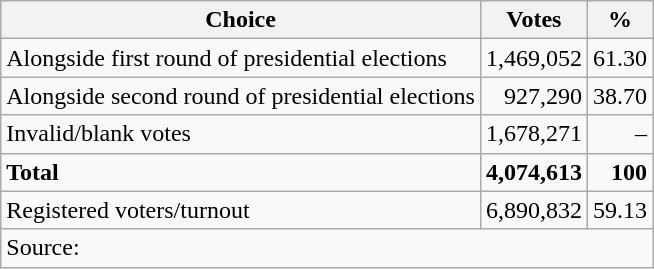<table class=wikitable style=text-align:right>
<tr>
<th>Choice</th>
<th>Votes</th>
<th>%</th>
</tr>
<tr>
<td align=left>Alongside first round of presidential elections</td>
<td>1,469,052</td>
<td>61.30</td>
</tr>
<tr>
<td align=left>Alongside second round of presidential elections</td>
<td>927,290</td>
<td>38.70</td>
</tr>
<tr>
<td align=left>Invalid/blank votes</td>
<td>1,678,271</td>
<td>–</td>
</tr>
<tr>
<td align=left><strong>Total</strong></td>
<td><strong>4,074,613</strong></td>
<td><strong>100</strong></td>
</tr>
<tr>
<td align=left>Registered voters/turnout</td>
<td>6,890,832</td>
<td>59.13</td>
</tr>
<tr>
<td align=left colspan=3>Source: </td>
</tr>
</table>
